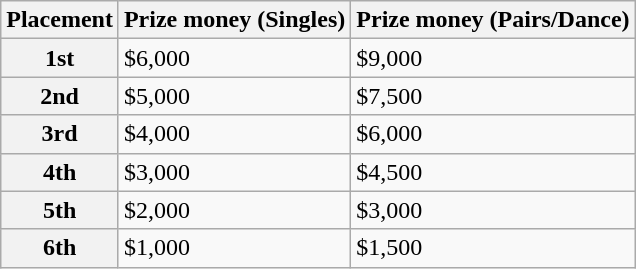<table class="wikitable">
<tr>
<th>Placement</th>
<th>Prize money (Singles)</th>
<th>Prize money (Pairs/Dance)</th>
</tr>
<tr>
<th>1st</th>
<td>$6,000</td>
<td>$9,000</td>
</tr>
<tr>
<th>2nd</th>
<td>$5,000</td>
<td>$7,500</td>
</tr>
<tr>
<th>3rd</th>
<td>$4,000</td>
<td>$6,000</td>
</tr>
<tr>
<th>4th</th>
<td>$3,000</td>
<td>$4,500</td>
</tr>
<tr>
<th>5th</th>
<td>$2,000</td>
<td>$3,000</td>
</tr>
<tr>
<th>6th</th>
<td>$1,000</td>
<td>$1,500</td>
</tr>
</table>
